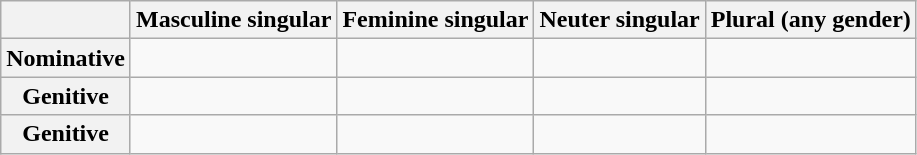<table class="wikitable">
<tr>
<th></th>
<th>Masculine singular</th>
<th>Feminine singular</th>
<th>Neuter singular</th>
<th>Plural (any gender)</th>
</tr>
<tr>
<th>Nominative</th>
<td></td>
<td></td>
<td></td>
<td></td>
</tr>
<tr>
<th>Genitive</th>
<td></td>
<td></td>
<td></td>
<td></td>
</tr>
<tr>
<th>Genitive</th>
<td></td>
<td></td>
<td></td>
<td></td>
</tr>
</table>
